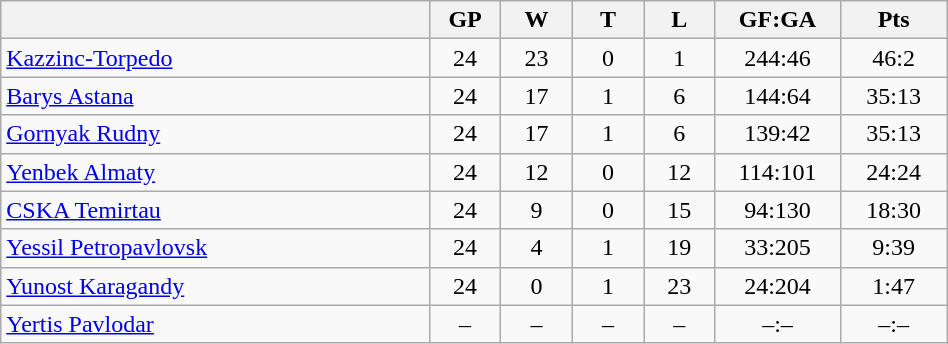<table class="wikitable" width="50%">
<tr>
<th width="30%" bgcolor="#e0e0e0"></th>
<th width="5%" bgcolor="#e0e0e0">GP</th>
<th width="5%" bgcolor="#e0e0e0">W</th>
<th width="5%" bgcolor="#e0e0e0">T</th>
<th width="5%" bgcolor="#e0e0e0">L</th>
<th width="7.5%" bgcolor="#e0e0e0">GF:GA</th>
<th width="7.5%" bgcolor="#e0e0e0">Pts</th>
</tr>
<tr align="center">
<td align="left"><a href='#'>Kazzinc-Torpedo</a></td>
<td>24</td>
<td>23</td>
<td>0</td>
<td>1</td>
<td>244:46</td>
<td>46:2</td>
</tr>
<tr align="center">
<td align="left"><a href='#'>Barys Astana</a></td>
<td>24</td>
<td>17</td>
<td>1</td>
<td>6</td>
<td>144:64</td>
<td>35:13</td>
</tr>
<tr align="center">
<td align="left"><a href='#'>Gornyak Rudny</a></td>
<td>24</td>
<td>17</td>
<td>1</td>
<td>6</td>
<td>139:42</td>
<td>35:13</td>
</tr>
<tr align="center">
<td align="left"><a href='#'>Yenbek Almaty</a></td>
<td>24</td>
<td>12</td>
<td>0</td>
<td>12</td>
<td>114:101</td>
<td>24:24</td>
</tr>
<tr align="center">
<td align="left"><a href='#'>CSKA Temirtau</a></td>
<td>24</td>
<td>9</td>
<td>0</td>
<td>15</td>
<td>94:130</td>
<td>18:30</td>
</tr>
<tr align="center">
<td align="left"><a href='#'>Yessil Petropavlovsk</a></td>
<td>24</td>
<td>4</td>
<td>1</td>
<td>19</td>
<td>33:205</td>
<td>9:39</td>
</tr>
<tr align="center">
<td align="left"><a href='#'>Yunost Karagandy</a></td>
<td>24</td>
<td>0</td>
<td>1</td>
<td>23</td>
<td>24:204</td>
<td>1:47</td>
</tr>
<tr align="center">
<td align="left"><a href='#'>Yertis Pavlodar</a></td>
<td>–</td>
<td>–</td>
<td>–</td>
<td>–</td>
<td>–:–</td>
<td>–:–</td>
</tr>
</table>
